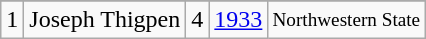<table class="wikitable">
<tr>
</tr>
<tr>
<td>1</td>
<td>Joseph Thigpen</td>
<td>4</td>
<td><a href='#'>1933</a></td>
<td style="font-size:80%;">Northwestern State</td>
</tr>
</table>
